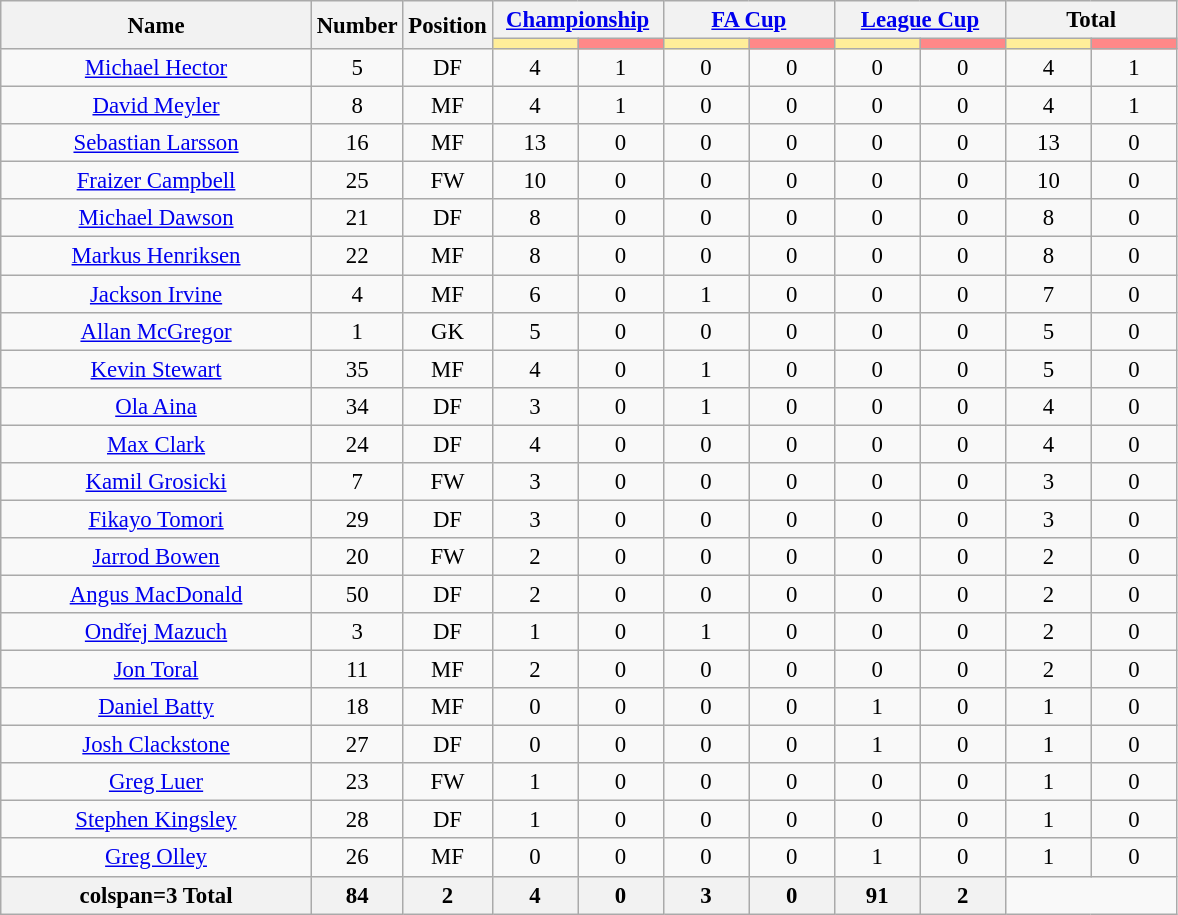<table class="wikitable" style="font-size: 95%; text-align: center;">
<tr>
<th rowspan="2;" style="width:200px;">Name</th>
<th rowspan=2>Number</th>
<th rowspan=2>Position</th>
<th colspan=2><a href='#'>Championship</a></th>
<th colspan=2><a href='#'>FA Cup</a></th>
<th colspan=2><a href='#'>League Cup</a></th>
<th colspan=2>Total</th>
</tr>
<tr>
<th style="width:50px; background:#fe9;"></th>
<th style="width:50px; background:#ff8888;"></th>
<th style="width:50px; background:#fe9;"></th>
<th style="width:50px; background:#ff8888;"></th>
<th style="width:50px; background:#fe9;"></th>
<th style="width:50px; background:#ff8888;"></th>
<th style="width:50px; background:#fe9;"></th>
<th style="width:50px; background:#ff8888;"></th>
</tr>
<tr>
<td> <a href='#'>Michael Hector</a></td>
<td>5</td>
<td>DF</td>
<td>4</td>
<td>1</td>
<td>0</td>
<td>0</td>
<td>0</td>
<td>0</td>
<td>4</td>
<td>1</td>
</tr>
<tr>
<td> <a href='#'>David Meyler</a></td>
<td>8</td>
<td>MF</td>
<td>4</td>
<td>1</td>
<td>0</td>
<td>0</td>
<td>0</td>
<td>0</td>
<td>4</td>
<td>1</td>
</tr>
<tr>
<td> <a href='#'>Sebastian Larsson</a></td>
<td>16</td>
<td>MF</td>
<td>13</td>
<td>0</td>
<td>0</td>
<td>0</td>
<td>0</td>
<td>0</td>
<td>13</td>
<td>0</td>
</tr>
<tr>
<td> <a href='#'>Fraizer Campbell</a></td>
<td>25</td>
<td>FW</td>
<td>10</td>
<td>0</td>
<td>0</td>
<td>0</td>
<td>0</td>
<td>0</td>
<td>10</td>
<td>0</td>
</tr>
<tr>
<td> <a href='#'>Michael Dawson</a></td>
<td>21</td>
<td>DF</td>
<td>8</td>
<td>0</td>
<td>0</td>
<td>0</td>
<td>0</td>
<td>0</td>
<td>8</td>
<td>0</td>
</tr>
<tr>
<td> <a href='#'>Markus Henriksen</a></td>
<td>22</td>
<td>MF</td>
<td>8</td>
<td>0</td>
<td>0</td>
<td>0</td>
<td>0</td>
<td>0</td>
<td>8</td>
<td>0</td>
</tr>
<tr>
<td> <a href='#'>Jackson Irvine</a></td>
<td>4</td>
<td>MF</td>
<td>6</td>
<td>0</td>
<td>1</td>
<td>0</td>
<td>0</td>
<td>0</td>
<td>7</td>
<td>0</td>
</tr>
<tr>
<td> <a href='#'>Allan McGregor</a></td>
<td>1</td>
<td>GK</td>
<td>5</td>
<td>0</td>
<td>0</td>
<td>0</td>
<td>0</td>
<td>0</td>
<td>5</td>
<td>0</td>
</tr>
<tr>
<td> <a href='#'>Kevin Stewart</a></td>
<td>35</td>
<td>MF</td>
<td>4</td>
<td>0</td>
<td>1</td>
<td>0</td>
<td>0</td>
<td>0</td>
<td>5</td>
<td>0</td>
</tr>
<tr>
<td> <a href='#'>Ola Aina</a></td>
<td>34</td>
<td>DF</td>
<td>3</td>
<td>0</td>
<td>1</td>
<td>0</td>
<td>0</td>
<td>0</td>
<td>4</td>
<td>0</td>
</tr>
<tr>
<td> <a href='#'>Max Clark</a></td>
<td>24</td>
<td>DF</td>
<td>4</td>
<td>0</td>
<td>0</td>
<td>0</td>
<td>0</td>
<td>0</td>
<td>4</td>
<td>0</td>
</tr>
<tr>
<td> <a href='#'>Kamil Grosicki</a></td>
<td>7</td>
<td>FW</td>
<td>3</td>
<td>0</td>
<td>0</td>
<td>0</td>
<td>0</td>
<td>0</td>
<td>3</td>
<td>0</td>
</tr>
<tr>
<td> <a href='#'>Fikayo Tomori</a></td>
<td>29</td>
<td>DF</td>
<td>3</td>
<td>0</td>
<td>0</td>
<td>0</td>
<td>0</td>
<td>0</td>
<td>3</td>
<td>0</td>
</tr>
<tr>
<td> <a href='#'>Jarrod Bowen</a></td>
<td>20</td>
<td>FW</td>
<td>2</td>
<td>0</td>
<td>0</td>
<td>0</td>
<td>0</td>
<td>0</td>
<td>2</td>
<td>0</td>
</tr>
<tr>
<td> <a href='#'>Angus MacDonald</a></td>
<td>50</td>
<td>DF</td>
<td>2</td>
<td>0</td>
<td>0</td>
<td>0</td>
<td>0</td>
<td>0</td>
<td>2</td>
<td>0</td>
</tr>
<tr>
<td> <a href='#'>Ondřej Mazuch</a></td>
<td>3</td>
<td>DF</td>
<td>1</td>
<td>0</td>
<td>1</td>
<td>0</td>
<td>0</td>
<td>0</td>
<td>2</td>
<td>0</td>
</tr>
<tr>
<td> <a href='#'>Jon Toral</a></td>
<td>11</td>
<td>MF</td>
<td>2</td>
<td>0</td>
<td>0</td>
<td>0</td>
<td>0</td>
<td>0</td>
<td>2</td>
<td>0</td>
</tr>
<tr>
<td> <a href='#'>Daniel Batty</a></td>
<td>18</td>
<td>MF</td>
<td>0</td>
<td>0</td>
<td>0</td>
<td>0</td>
<td>1</td>
<td>0</td>
<td>1</td>
<td>0</td>
</tr>
<tr>
<td> <a href='#'>Josh Clackstone</a></td>
<td>27</td>
<td>DF</td>
<td>0</td>
<td>0</td>
<td>0</td>
<td>0</td>
<td>1</td>
<td>0</td>
<td>1</td>
<td>0</td>
</tr>
<tr>
<td> <a href='#'>Greg Luer</a></td>
<td>23</td>
<td>FW</td>
<td>1</td>
<td>0</td>
<td>0</td>
<td>0</td>
<td>0</td>
<td>0</td>
<td>1</td>
<td>0</td>
</tr>
<tr>
<td> <a href='#'>Stephen Kingsley</a></td>
<td>28</td>
<td>DF</td>
<td>1</td>
<td>0</td>
<td>0</td>
<td>0</td>
<td>0</td>
<td>0</td>
<td>1</td>
<td>0</td>
</tr>
<tr>
<td> <a href='#'>Greg Olley</a></td>
<td>26</td>
<td>MF</td>
<td>0</td>
<td>0</td>
<td>0</td>
<td>0</td>
<td>1</td>
<td>0</td>
<td>1</td>
<td>0</td>
</tr>
<tr>
<th>colspan=3 Total</th>
<th>84</th>
<th>2</th>
<th>4</th>
<th>0</th>
<th>3</th>
<th>0</th>
<th>91</th>
<th>2</th>
</tr>
</table>
